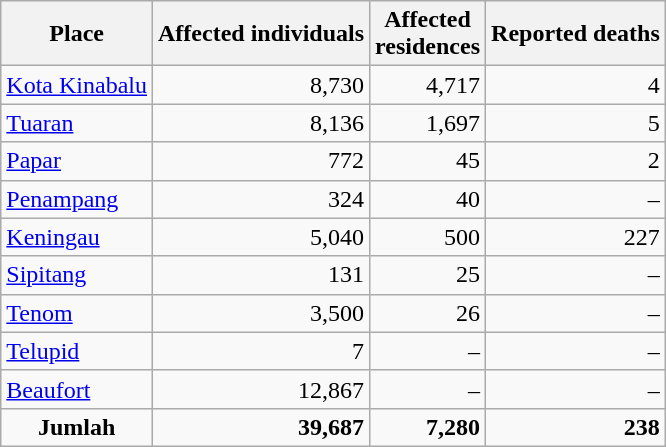<table class="wikitable" border="1" style="float:right; margin:0 1em 0.5em 1em;">
<tr>
<th>Place</th>
<th>Affected individuals</th>
<th>Affected<br>residences</th>
<th>Reported deaths</th>
</tr>
<tr>
<td><a href='#'>Kota Kinabalu</a></td>
<td align="right">8,730</td>
<td align="right">4,717</td>
<td align="right">4</td>
</tr>
<tr>
<td><a href='#'>Tuaran</a></td>
<td align="right">8,136</td>
<td align="right">1,697</td>
<td align="right">5</td>
</tr>
<tr>
<td><a href='#'>Papar</a></td>
<td align="right">772</td>
<td align="right">45</td>
<td align="right">2</td>
</tr>
<tr>
<td><a href='#'>Penampang</a></td>
<td align="right">324</td>
<td align="right">40</td>
<td align="right">–</td>
</tr>
<tr>
<td><a href='#'>Keningau</a></td>
<td align="right">5,040</td>
<td align="right">500</td>
<td align="right">227</td>
</tr>
<tr>
<td><a href='#'>Sipitang</a></td>
<td align="right">131</td>
<td align="right">25</td>
<td align="right">–</td>
</tr>
<tr>
<td><a href='#'>Tenom</a></td>
<td align="right">3,500</td>
<td align="right">26</td>
<td align="right">–</td>
</tr>
<tr>
<td><a href='#'>Telupid</a></td>
<td align="right">7</td>
<td align="right">–</td>
<td align="right">–</td>
</tr>
<tr>
<td><a href='#'>Beaufort</a></td>
<td align="right">12,867</td>
<td align="right">–</td>
<td align="right">–</td>
</tr>
<tr>
<td align="center"><strong>Jumlah</strong></td>
<td align="right"><strong>39,687</strong></td>
<td align="right"><strong>7,280</strong></td>
<td align="right"><strong>238</strong></td>
</tr>
</table>
